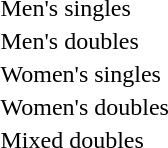<table>
<tr>
<td>Men's singles</td>
<td></td>
<td></td>
<td></td>
</tr>
<tr>
<td>Men's doubles</td>
<td></td>
<td></td>
<td></td>
</tr>
<tr>
<td>Women's singles</td>
<td></td>
<td></td>
<td></td>
</tr>
<tr>
<td>Women's doubles</td>
<td></td>
<td></td>
<td></td>
</tr>
<tr>
<td>Mixed doubles</td>
<td></td>
<td></td>
<td></td>
</tr>
</table>
